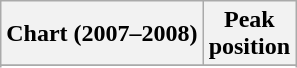<table class="wikitable sortable plainrowheaders" style="text-align:center">
<tr>
<th scope="col">Chart (2007–2008)</th>
<th scope="col">Peak<br> position</th>
</tr>
<tr>
</tr>
<tr>
</tr>
<tr>
</tr>
</table>
